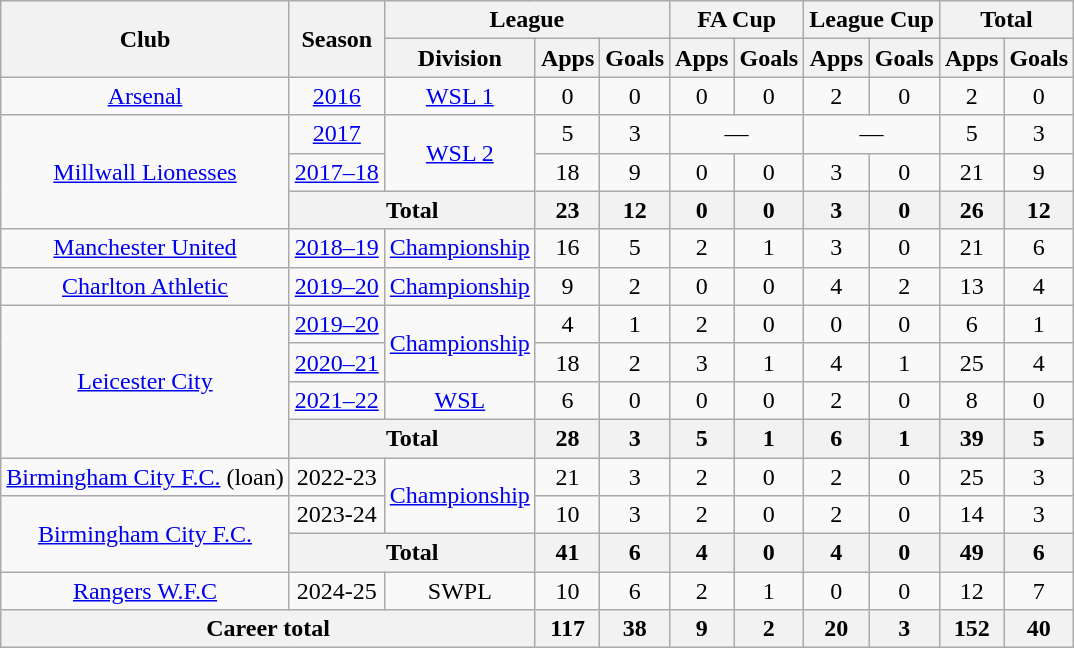<table class="wikitable" style="text-align:center">
<tr>
<th rowspan="2">Club</th>
<th rowspan="2">Season</th>
<th colspan="3">League</th>
<th colspan="2">FA Cup</th>
<th colspan="2">League Cup</th>
<th colspan="2">Total</th>
</tr>
<tr>
<th>Division</th>
<th>Apps</th>
<th>Goals</th>
<th>Apps</th>
<th>Goals</th>
<th>Apps</th>
<th>Goals</th>
<th>Apps</th>
<th>Goals</th>
</tr>
<tr>
<td><a href='#'>Arsenal</a></td>
<td><a href='#'>2016</a></td>
<td><a href='#'>WSL 1</a></td>
<td>0</td>
<td>0</td>
<td>0</td>
<td>0</td>
<td>2</td>
<td>0</td>
<td>2</td>
<td>0</td>
</tr>
<tr>
<td rowspan="3"><a href='#'>Millwall Lionesses</a></td>
<td><a href='#'>2017</a></td>
<td rowspan="2"><a href='#'>WSL 2</a></td>
<td>5</td>
<td>3</td>
<td colspan="2">—</td>
<td colspan="2">—</td>
<td>5</td>
<td>3</td>
</tr>
<tr>
<td><a href='#'>2017–18</a></td>
<td>18</td>
<td>9</td>
<td>0</td>
<td>0</td>
<td>3</td>
<td>0</td>
<td>21</td>
<td>9</td>
</tr>
<tr>
<th colspan="2">Total</th>
<th>23</th>
<th>12</th>
<th>0</th>
<th>0</th>
<th>3</th>
<th>0</th>
<th>26</th>
<th>12</th>
</tr>
<tr>
<td><a href='#'>Manchester United</a></td>
<td><a href='#'>2018–19</a></td>
<td><a href='#'>Championship</a></td>
<td>16</td>
<td>5</td>
<td>2</td>
<td>1</td>
<td>3</td>
<td>0</td>
<td>21</td>
<td>6</td>
</tr>
<tr>
<td><a href='#'>Charlton Athletic</a></td>
<td><a href='#'>2019–20</a></td>
<td><a href='#'>Championship</a></td>
<td>9</td>
<td>2</td>
<td>0</td>
<td>0</td>
<td>4</td>
<td>2</td>
<td>13</td>
<td>4</td>
</tr>
<tr>
<td rowspan="4"><a href='#'>Leicester City</a></td>
<td><a href='#'>2019–20</a></td>
<td rowspan="2"><a href='#'>Championship</a></td>
<td>4</td>
<td>1</td>
<td>2</td>
<td>0</td>
<td>0</td>
<td>0</td>
<td>6</td>
<td>1</td>
</tr>
<tr>
<td><a href='#'>2020–21</a></td>
<td>18</td>
<td>2</td>
<td>3</td>
<td>1</td>
<td>4</td>
<td>1</td>
<td>25</td>
<td>4</td>
</tr>
<tr>
<td><a href='#'>2021–22</a></td>
<td><a href='#'>WSL</a></td>
<td>6</td>
<td>0</td>
<td>0</td>
<td>0</td>
<td>2</td>
<td>0</td>
<td>8</td>
<td>0</td>
</tr>
<tr>
<th colspan="2">Total</th>
<th>28</th>
<th>3</th>
<th>5</th>
<th>1</th>
<th>6</th>
<th>1</th>
<th>39</th>
<th>5</th>
</tr>
<tr>
<td><a href='#'>Birmingham City F.C.</a> (loan)</td>
<td>2022-23</td>
<td rowspan="2"><a href='#'>Championship</a></td>
<td>21</td>
<td>3</td>
<td>2</td>
<td>0</td>
<td>2</td>
<td>0</td>
<td>25</td>
<td>3</td>
</tr>
<tr>
<td rowspan="2"><a href='#'>Birmingham City F.C.</a></td>
<td>2023-24</td>
<td>10</td>
<td>3</td>
<td>2</td>
<td>0</td>
<td>2</td>
<td>0</td>
<td>14</td>
<td>3</td>
</tr>
<tr>
<th colspan="2">Total</th>
<th>41</th>
<th>6</th>
<th>4</th>
<th>0</th>
<th>4</th>
<th>0</th>
<th>49</th>
<th>6</th>
</tr>
<tr>
<td><a href='#'>Rangers W.F.C</a></td>
<td>2024-25</td>
<td>SWPL</td>
<td>10</td>
<td>6</td>
<td>2</td>
<td>1</td>
<td>0</td>
<td>0</td>
<td>12</td>
<td>7</td>
</tr>
<tr>
<th colspan="3">Career total</th>
<th>117</th>
<th>38</th>
<th>9</th>
<th>2</th>
<th>20</th>
<th>3</th>
<th>152</th>
<th>40</th>
</tr>
</table>
